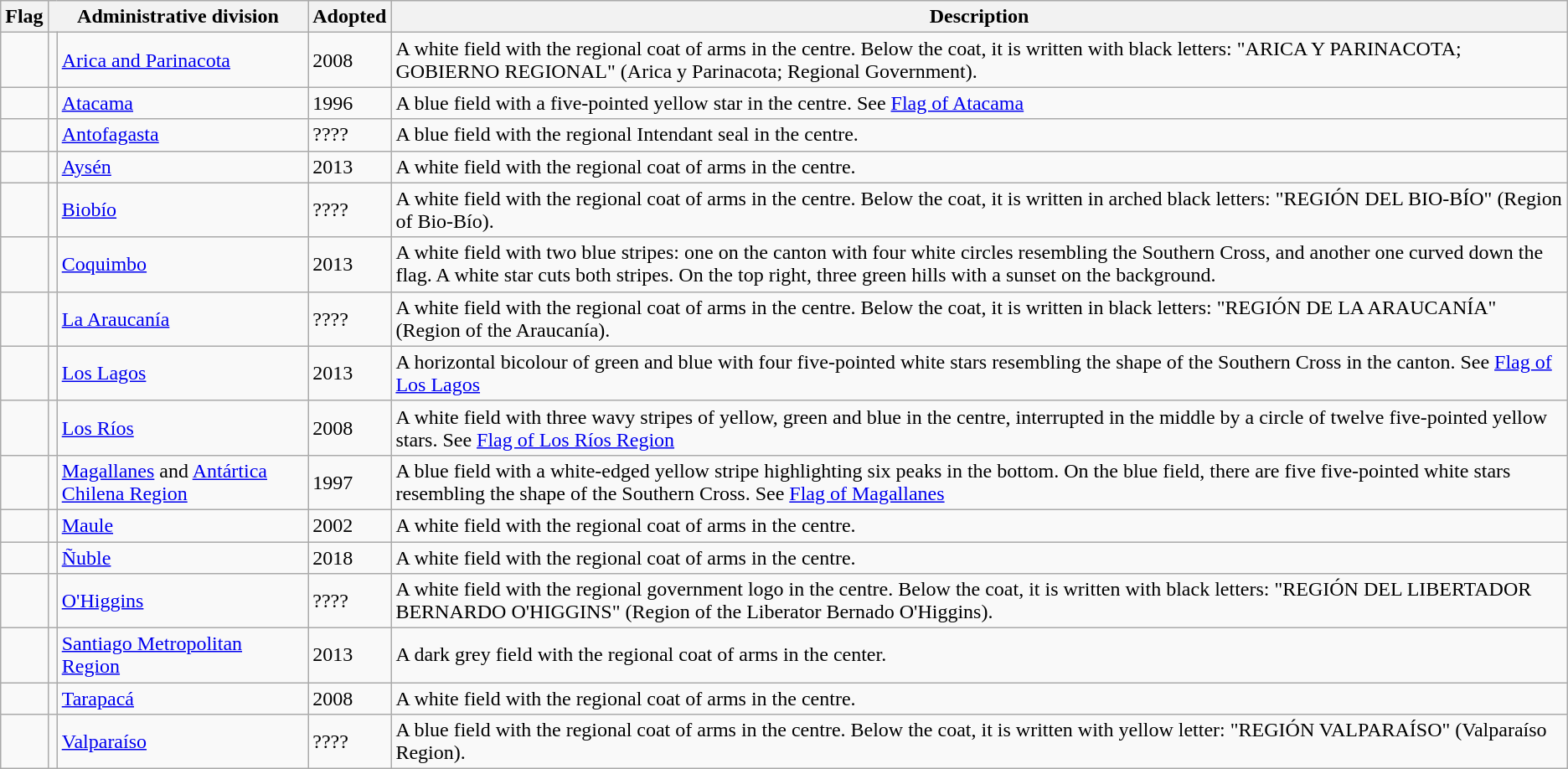<table class="wikitable sortable">
<tr>
<th class="unsortable">Flag</th>
<th colspan="2">Administrative division</th>
<th>Adopted</th>
<th class="unsortable">Description</th>
</tr>
<tr>
<td></td>
<td></td>
<td><a href='#'>Arica and Parinacota</a></td>
<td>2008</td>
<td>A white field with the regional coat of arms in the centre. Below the coat, it is written with black letters: "ARICA Y PARINACOTA; GOBIERNO REGIONAL" (Arica y Parinacota; Regional Government).</td>
</tr>
<tr>
<td></td>
<td></td>
<td><a href='#'>Atacama</a></td>
<td>1996</td>
<td>A blue field with a five-pointed yellow star in the centre. See <a href='#'>Flag of Atacama</a></td>
</tr>
<tr>
<td></td>
<td></td>
<td><a href='#'>Antofagasta</a></td>
<td>????</td>
<td>A blue field with the regional Intendant seal in the centre.</td>
</tr>
<tr>
<td></td>
<td></td>
<td><a href='#'>Aysén</a></td>
<td>2013</td>
<td>A white field with the regional coat of arms in the centre.</td>
</tr>
<tr>
<td></td>
<td></td>
<td><a href='#'>Biobío</a></td>
<td>????</td>
<td>A white field with the regional coat of arms in the centre. Below the coat, it is written in arched black letters: "REGIÓN DEL BIO-BÍO" (Region of Bio-Bío).</td>
</tr>
<tr>
<td></td>
<td></td>
<td><a href='#'>Coquimbo</a></td>
<td>2013</td>
<td>A white field with two blue stripes: one on the canton with four white circles resembling the Southern Cross, and another one curved down the flag. A white star cuts both stripes. On the top right, three green hills with a sunset on the background.</td>
</tr>
<tr>
<td></td>
<td></td>
<td><a href='#'>La Araucanía</a></td>
<td>????</td>
<td>A white field with the regional coat of arms in the centre. Below the coat, it is written in black letters: "REGIÓN DE LA ARAUCANÍA" (Region of the Araucanía).</td>
</tr>
<tr>
<td></td>
<td></td>
<td><a href='#'>Los Lagos</a></td>
<td>2013</td>
<td>A horizontal bicolour of green and blue with four five-pointed white stars resembling the shape of the Southern Cross in the canton. See <a href='#'>Flag of Los Lagos</a></td>
</tr>
<tr>
<td></td>
<td></td>
<td><a href='#'>Los Ríos</a></td>
<td>2008</td>
<td>A white field with three wavy stripes of yellow, green and blue in the centre, interrupted in the middle by a circle of twelve five-pointed yellow stars. See <a href='#'>Flag of Los Ríos Region</a></td>
</tr>
<tr>
<td></td>
<td></td>
<td><a href='#'>Magallanes</a> and <a href='#'>Antártica Chilena Region</a></td>
<td>1997</td>
<td>A blue field with a white-edged yellow stripe highlighting six peaks in the bottom. On the blue field, there are five five-pointed white stars resembling the shape of the Southern Cross. See <a href='#'>Flag of Magallanes</a></td>
</tr>
<tr>
<td></td>
<td></td>
<td><a href='#'>Maule</a></td>
<td>2002</td>
<td>A white field with the regional coat of arms in the centre.</td>
</tr>
<tr>
<td></td>
<td></td>
<td><a href='#'>Ñuble</a></td>
<td>2018</td>
<td>A white field with the regional coat of arms in the centre.</td>
</tr>
<tr>
<td></td>
<td></td>
<td><a href='#'>O'Higgins</a></td>
<td>????</td>
<td>A white field with the regional government logo in the centre. Below the coat, it is written with black letters: "REGIÓN DEL LIBERTADOR BERNARDO O'HIGGINS" (Region of the Liberator Bernado O'Higgins).</td>
</tr>
<tr>
<td></td>
<td></td>
<td><a href='#'>Santiago Metropolitan Region</a></td>
<td>2013</td>
<td>A dark grey field with the regional coat of arms in the center.</td>
</tr>
<tr>
<td></td>
<td></td>
<td><a href='#'>Tarapacá</a></td>
<td>2008</td>
<td>A white field with the regional coat of arms in the centre.</td>
</tr>
<tr>
<td></td>
<td></td>
<td><a href='#'>Valparaíso</a></td>
<td>????</td>
<td>A blue field with the regional coat of arms in the centre. Below the coat, it is written with yellow letter: "REGIÓN VALPARAÍSO" (Valparaíso Region).</td>
</tr>
</table>
